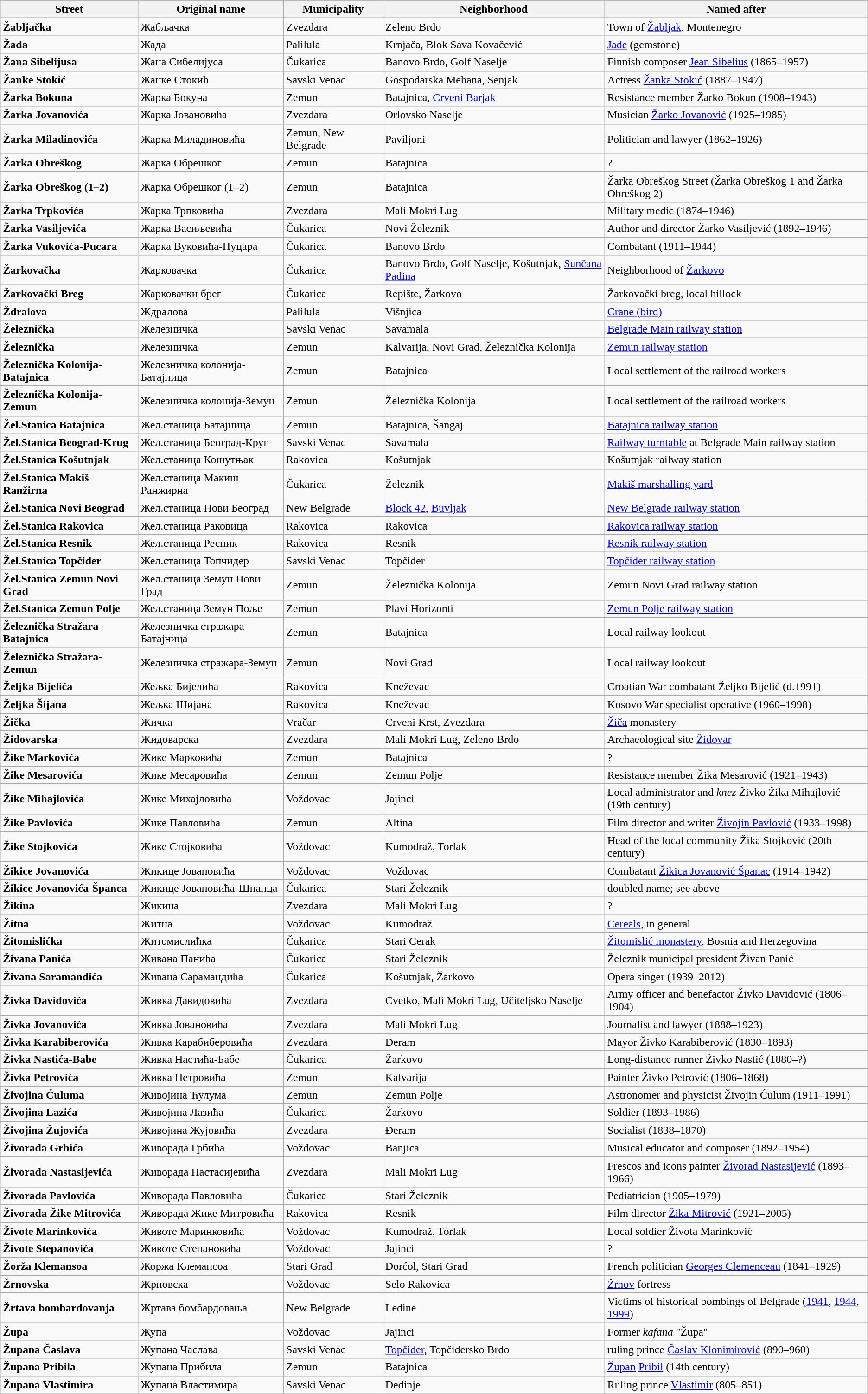<table class="wikitable sortable">
<tr style="background-color:#DDDDDD;text-align:center;">
</tr>
<tr>
<th>Street</th>
<th>Original name</th>
<th>Municipality</th>
<th>Neighborhood</th>
<th>Named after</th>
</tr>
<tr>
<td><strong>Žabljačka</strong></td>
<td>Жабљачка</td>
<td>Zvezdara</td>
<td>Zeleno Brdo</td>
<td>Town of <a href='#'>Žabljak</a>, Montenegro</td>
</tr>
<tr>
<td><strong>Žada</strong></td>
<td>Жада</td>
<td>Palilula</td>
<td>Krnjača, Blok Sava Kovačević</td>
<td><a href='#'>Jade</a> (gemstone)</td>
</tr>
<tr>
<td><strong>Žana Sibelijusa</strong></td>
<td>Жана Сибелијуса</td>
<td>Čukarica</td>
<td>Banovo Brdo, Golf Naselje</td>
<td>Finnish composer <a href='#'>Jean Sibelius</a> (1865–1957)</td>
</tr>
<tr>
<td><strong>Žanke Stokić</strong></td>
<td>Жанке Стокић</td>
<td>Savski Venac</td>
<td>Gospodarska Mehana, Senjak</td>
<td>Actress <a href='#'>Žanka Stokić</a> (1887–1947)</td>
</tr>
<tr>
<td><strong>Žarka Bokuna</strong></td>
<td>Жарка Бокуна</td>
<td>Zemun</td>
<td>Batajnica, <a href='#'>Crveni Barjak</a></td>
<td>Resistance member Žarko Bokun (1908–1943)</td>
</tr>
<tr>
<td><strong>Žarka Jovanovića</strong></td>
<td>Жарка Јовановића</td>
<td>Zvezdara</td>
<td>Orlovsko Naselje</td>
<td>Musician <a href='#'>Žarko Jovanović</a> (1925–1985)</td>
</tr>
<tr>
<td><strong>Žarka Miladinovića</strong></td>
<td>Жарка Миладиновића</td>
<td>Zemun, New Belgrade</td>
<td>Paviljoni</td>
<td>Politician and lawyer  (1862–1926)</td>
</tr>
<tr>
<td><strong>Žarka Obreškog</strong></td>
<td>Жарка Обрешког</td>
<td>Zemun</td>
<td>Batajnica</td>
<td>?</td>
</tr>
<tr>
<td><strong>Žarka Obreškog (1–2)</strong></td>
<td>Жарка Обрешког (1–2)</td>
<td>Zemun</td>
<td>Batajnica</td>
<td>Žarka Obreškog Street (Žarka Obreškog 1 and Žarka Obreškog 2)</td>
</tr>
<tr>
<td><strong>Žarka Trpkovića</strong></td>
<td>Жарка Трпковића</td>
<td>Zvezdara</td>
<td>Mali Mokri Lug</td>
<td>Military medic  (1874–1946)</td>
</tr>
<tr>
<td><strong>Žarka Vasiljevića</strong></td>
<td>Жарка Васиљевића</td>
<td>Čukarica</td>
<td>Novi Železnik</td>
<td>Author and director Žarko Vasiljević (1892–1946)</td>
</tr>
<tr>
<td><strong>Žarka Vukovića-Pucara</strong></td>
<td>Жарка Вуковића-Пуцара</td>
<td>Čukarica</td>
<td>Banovo Brdo</td>
<td>Combatant   (1911–1944)</td>
</tr>
<tr>
<td><strong>Žarkovačka</strong></td>
<td>Жарковачка</td>
<td>Čukarica</td>
<td>Banovo Brdo, Golf Naselje, Košutnjak, <a href='#'>Sunčana Padina</a></td>
<td>Neighborhood of <a href='#'>Žarkovo</a></td>
</tr>
<tr>
<td><strong>Žarkovački Breg</strong></td>
<td>Жарковачки брег</td>
<td>Čukarica</td>
<td>Repište, Žarkovo</td>
<td>Žarkovački breg, local hillock</td>
</tr>
<tr>
<td><strong>Ždralova</strong></td>
<td>Ждралова</td>
<td>Palilula</td>
<td>Višnjica</td>
<td><a href='#'>Crane (bird)</a></td>
</tr>
<tr>
<td><strong>Železnička</strong></td>
<td>Железничка</td>
<td>Savski Venac</td>
<td>Savamala</td>
<td><a href='#'>Belgrade Main railway station</a></td>
</tr>
<tr>
<td><strong>Železnička</strong></td>
<td>Железничка</td>
<td>Zemun</td>
<td>Kalvarija, Novi Grad, Železnička Kolonija</td>
<td><a href='#'>Zemun railway station</a></td>
</tr>
<tr>
<td><strong>Železnička Kolonija-Batajnica</strong></td>
<td>Железничка колонија-Батајница</td>
<td>Zemun</td>
<td>Batajnica</td>
<td>Local settlement of the railroad workers</td>
</tr>
<tr>
<td><strong>Železnička Kolonija-Zemun</strong></td>
<td>Железничка колонија-Земун</td>
<td>Zemun</td>
<td>Železnička Kolonija</td>
<td>Local settlement of the railroad workers</td>
</tr>
<tr>
<td><strong>Žel.Stanica Batajnica</strong></td>
<td>Жел.станица Батајница</td>
<td>Zemun</td>
<td>Batajnica, Šangaj</td>
<td><a href='#'>Batajnica railway station</a></td>
</tr>
<tr>
<td><strong>Žel.Stanica Beograd-Krug</strong></td>
<td>Жел.станица Београд-Круг</td>
<td>Savski Venac</td>
<td>Savamala</td>
<td><a href='#'>Railway turntable</a> at Belgrade Main railway station</td>
</tr>
<tr>
<td><strong>Žel.Stanica Košutnjak</strong></td>
<td>Жел.станица Кошутњак</td>
<td>Rakovica</td>
<td>Košutnjak</td>
<td>Košutnjak railway station</td>
</tr>
<tr>
<td><strong>Žel.Stanica Makiš Ranžirna</strong></td>
<td>Жел.станица Макиш Ранжирна</td>
<td>Čukarica</td>
<td>Železnik</td>
<td><a href='#'>Makiš marshalling yard</a></td>
</tr>
<tr>
<td><strong>Žel.Stanica Novi Beograd</strong></td>
<td>Жел.станица Нови Београд</td>
<td>New Belgrade</td>
<td><a href='#'>Block 42</a>, <a href='#'>Buvljak</a></td>
<td><a href='#'>New Belgrade railway station</a></td>
</tr>
<tr>
<td><strong>Žel.Stanica Rakovica</strong></td>
<td>Жел.станица Раковица</td>
<td>Rakovica</td>
<td>Rakovica</td>
<td><a href='#'>Rakovica railway station</a></td>
</tr>
<tr>
<td><strong>Žel.Stanica Resnik</strong></td>
<td>Жел.станица Ресник</td>
<td>Rakovica</td>
<td>Resnik</td>
<td><a href='#'>Resnik railway station</a></td>
</tr>
<tr>
<td><strong>Žel.Stanica Topčider</strong></td>
<td>Жел.станица Топчидер</td>
<td>Savski Venac</td>
<td>Topčider</td>
<td><a href='#'>Topčider railway station</a></td>
</tr>
<tr>
<td><strong>Žel.Stanica Zemun Novi Grad</strong></td>
<td>Жел.станица Земун Нови Град</td>
<td>Zemun</td>
<td>Železnička Kolonija</td>
<td>Zemun Novi Grad railway station</td>
</tr>
<tr>
<td><strong>Žel.Stanica Zemun Polje</strong></td>
<td>Жел.станица Земун Поље</td>
<td>Zemun</td>
<td>Plavi Horizonti</td>
<td><a href='#'>Zemun Polje railway station</a></td>
</tr>
<tr>
<td><strong>Železnička Stražara-Batajnica</strong></td>
<td>Железничка стражара-Батајница</td>
<td>Zemun</td>
<td>Batajnica</td>
<td>Local railway lookout</td>
</tr>
<tr>
<td><strong>Železnička Stražara-Zemun</strong></td>
<td>Железничка стражара-Земун</td>
<td>Zemun</td>
<td>Novi Grad</td>
<td>Local railway lookout</td>
</tr>
<tr>
<td><strong>Željka Bijelića</strong></td>
<td>Жељка Бијелића</td>
<td>Rakovica</td>
<td>Kneževac</td>
<td>Croatian War combatant Željko Bijelić (d.1991)</td>
</tr>
<tr>
<td><strong>Željka Šijana</strong></td>
<td>Жељка Шијана</td>
<td>Rakovica</td>
<td>Kneževac</td>
<td>Kosovo War specialist operative  (1960–1998)</td>
</tr>
<tr>
<td><strong>Žička</strong></td>
<td>Жичка</td>
<td>Vračar</td>
<td>Crveni Krst, Zvezdara</td>
<td><a href='#'>Žiča</a> monastery</td>
</tr>
<tr>
<td><strong>Židovarska</strong></td>
<td>Жидоварска</td>
<td>Zvezdara</td>
<td>Mali Mokri Lug, Zeleno Brdo</td>
<td>Archaeological site <a href='#'>Židovar</a></td>
</tr>
<tr>
<td><strong>Žike Markovića</strong></td>
<td>Жике Марковића</td>
<td>Zemun</td>
<td>Batajnica</td>
<td>?</td>
</tr>
<tr>
<td><strong>Žike Mesarovića</strong></td>
<td>Жике Месаровића</td>
<td>Zemun</td>
<td>Zemun Polje</td>
<td>Resistance member Žika Mesarović (1921–1943)</td>
</tr>
<tr>
<td><strong>Žike Mihajlovića</strong></td>
<td>Жике Михајловића</td>
<td>Voždovac</td>
<td>Jajinci</td>
<td>Local administrator and <em>knez</em> Živko Žika Mihajlović (19th century)</td>
</tr>
<tr>
<td><strong>Žike Pavlovića</strong></td>
<td>Жике Павловића</td>
<td>Zemun</td>
<td>Altina</td>
<td>Film director and writer <a href='#'>Živojin Pavlović</a> (1933–1998)</td>
</tr>
<tr>
<td><strong>Žike Stojkovića</strong></td>
<td>Жике Стојковића</td>
<td>Voždovac</td>
<td>Kumodraž, Torlak</td>
<td>Head of the local community Žika Stojković (20th century)</td>
</tr>
<tr>
<td><strong>Žikice Jovanovića</strong></td>
<td>Жикице Јовановића</td>
<td>Voždovac</td>
<td>Voždovac</td>
<td>Combatant <a href='#'>Žikica Jovanović Španac</a> (1914–1942)</td>
</tr>
<tr>
<td><strong>Žikice Jovanovića-Španca</strong></td>
<td>Жикице Јовановића-Шпанца</td>
<td>Čukarica</td>
<td>Stari Železnik</td>
<td>doubled name; see above</td>
</tr>
<tr>
<td><strong>Žikina</strong></td>
<td>Жикина</td>
<td>Zvezdara</td>
<td>Mali Mokri Lug</td>
<td>?</td>
</tr>
<tr>
<td><strong>Žitna</strong></td>
<td>Житна</td>
<td>Voždovac</td>
<td>Kumodraž</td>
<td><a href='#'>Cereals</a>, in general</td>
</tr>
<tr>
<td><strong>Žitomislićka</strong></td>
<td>Житомислићка</td>
<td>Čukarica</td>
<td>Stari Cerak</td>
<td><a href='#'>Žitomislić monastery</a>, Bosnia and Herzegovina</td>
</tr>
<tr>
<td><strong>Živana Panića</strong></td>
<td>Живана Панића</td>
<td>Čukarica</td>
<td>Stari Železnik</td>
<td>Železnik municipal president Živan Panić</td>
</tr>
<tr>
<td><strong>Živana Saramandića</strong></td>
<td>Живана Сарамандића</td>
<td>Čukarica</td>
<td>Košutnjak, Žarkovo</td>
<td>Opera singer  (1939–2012)</td>
</tr>
<tr>
<td><strong>Živka Davidovića</strong></td>
<td>Живка Давидовића</td>
<td>Zvezdara</td>
<td>Cvetko, Mali Mokri Lug, Učiteljsko Naselje</td>
<td>Army officer and benefactor Živko Davidović (1806–1904)</td>
</tr>
<tr>
<td><strong>Živka Jovanovića</strong></td>
<td>Живка Јовановића</td>
<td>Zvezdara</td>
<td>Mali Mokri Lug</td>
<td>Journalist and lawyer  (1888–1923)</td>
</tr>
<tr>
<td><strong>Živka Karabiberovića</strong></td>
<td>Живка Карабиберовића</td>
<td>Zvezdara</td>
<td>Đeram</td>
<td>Mayor Živko Karabiberović (1830–1893)</td>
</tr>
<tr>
<td><strong>Živka Nastića-Babe</strong></td>
<td>Живка Настића-Бабе</td>
<td>Čukarica</td>
<td>Žarkovo</td>
<td>Long-distance runner Živko Nastić (1880–?)</td>
</tr>
<tr>
<td><strong>Živka Petrovića</strong></td>
<td>Живка Петровића</td>
<td>Zemun</td>
<td>Kalvarija</td>
<td>Painter Živko Petrović (1806–1868)</td>
</tr>
<tr>
<td><strong>Živojina Ćuluma</strong></td>
<td>Живојина Ћулума</td>
<td>Zemun</td>
<td>Zemun Polje</td>
<td>Astronomer and physicist Živojin Ćulum (1911–1991)</td>
</tr>
<tr>
<td><strong>Živojina Lazića</strong></td>
<td>Живојина Лазића</td>
<td>Čukarica</td>
<td>Žarkovo</td>
<td>Soldier  (1893–1986)</td>
</tr>
<tr>
<td><strong>Živojina Žujovića</strong></td>
<td>Живојина Жујовића</td>
<td>Zvezdara</td>
<td>Đeram</td>
<td>Socialist  (1838–1870)</td>
</tr>
<tr>
<td><strong>Živorada Grbića</strong></td>
<td>Живорада Грбића</td>
<td>Voždovac</td>
<td>Banjica</td>
<td>Musical educator and composer  (1892–1954)</td>
</tr>
<tr>
<td><strong>Živorada Nastasijevića</strong></td>
<td>Живорада Настасијевића</td>
<td>Zvezdara</td>
<td>Mali Mokri Lug</td>
<td>Frescos and icons painter <a href='#'>Živorad Nastasijević</a> (1893–1966)</td>
</tr>
<tr>
<td><strong>Živorada Pavlovića</strong></td>
<td>Живорада Павловића</td>
<td>Čukarica</td>
<td>Stari Železnik</td>
<td>Pediatrician  (1905–1979)</td>
</tr>
<tr>
<td><strong>Živorada Žike Mitrovića</strong></td>
<td>Живорада Жике Митровића</td>
<td>Rakovica</td>
<td>Resnik</td>
<td>Film director <a href='#'>Žika Mitrović</a> (1921–2005)</td>
</tr>
<tr>
<td><strong>Živote Marinkovića</strong></td>
<td>Животе Маринковића</td>
<td>Voždovac</td>
<td>Kumodraž, Torlak</td>
<td>Local soldier Života Marinković</td>
</tr>
<tr>
<td><strong>Živote Stepanovića</strong></td>
<td>Животе Степановића</td>
<td>Voždovac</td>
<td>Jajinci</td>
<td>?</td>
</tr>
<tr>
<td><strong>Žorža Klemansoa</strong></td>
<td>Жоржа Клемансоа</td>
<td>Stari Grad</td>
<td>Dorćol, Stari Grad</td>
<td>French politician <a href='#'>Georges Clemenceau</a> (1841–1929)</td>
</tr>
<tr>
<td><strong>Žrnovska</strong></td>
<td>Жрновска</td>
<td>Voždovac</td>
<td>Selo Rakovica</td>
<td><a href='#'>Žrnov</a> fortress</td>
</tr>
<tr>
<td><strong>Žrtava bombardovanja</strong></td>
<td>Жртава бомбардовања</td>
<td>New Belgrade</td>
<td>Ledine</td>
<td>Victims of historical bombings of Belgrade (<a href='#'>1941</a>, <a href='#'>1944</a>, <a href='#'>1999</a>)</td>
</tr>
<tr>
<td><strong>Župa</strong></td>
<td>Жупа</td>
<td>Voždovac</td>
<td>Jajinci</td>
<td>Former <em>kafana</em> "Župa"</td>
</tr>
<tr>
<td><strong>Župana Časlava</strong></td>
<td>Жупана Часлава</td>
<td>Savski Venac</td>
<td><a href='#'>Topčider</a>, Topčidersko Brdo</td>
<td>ruling prince <a href='#'>Časlav Klonimirović</a> (890–960)</td>
</tr>
<tr>
<td><strong>Župana Pribila</strong></td>
<td>Жупана Прибила</td>
<td>Zemun</td>
<td>Batajnica</td>
<td><a href='#'>Župan</a> <a href='#'>Pribil</a> (14th century)</td>
</tr>
<tr>
<td><strong>Župana Vlastimira</strong></td>
<td>Жупана Властимира</td>
<td>Savski Venac</td>
<td>Dedinje</td>
<td>Ruling prince <a href='#'>Vlastimir</a> (805–851)</td>
</tr>
</table>
